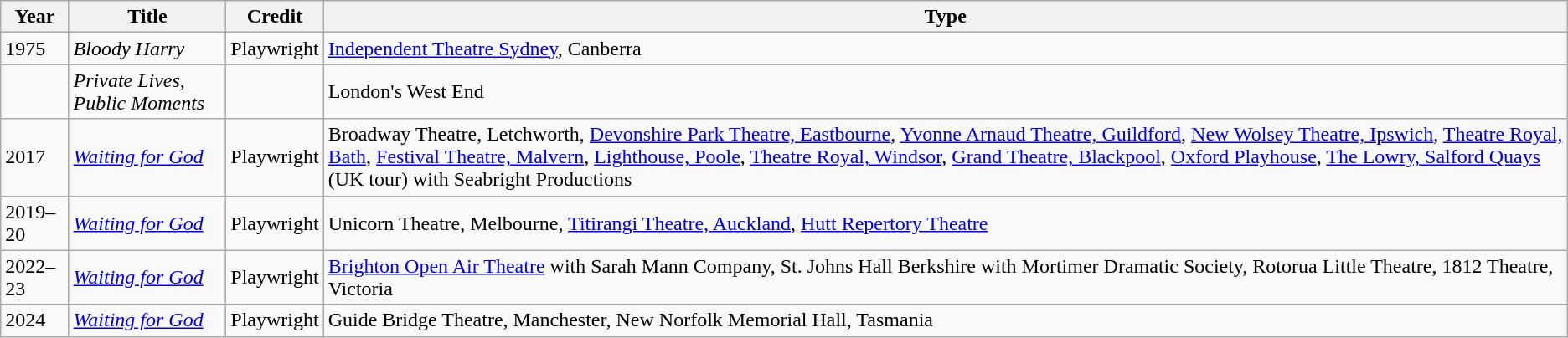<table class="wikitable">
<tr>
<th>Year</th>
<th>Title</th>
<th>Credit</th>
<th>Type</th>
</tr>
<tr>
<td>1975</td>
<td><em>Bloody Harry</em></td>
<td>Playwright</td>
<td><a href='#'>Independent Theatre Sydney</a>, Canberra</td>
</tr>
<tr>
<td></td>
<td><em>Private Lives, Public Moments</em></td>
<td></td>
<td>London's West End</td>
</tr>
<tr>
<td>2017</td>
<td><em><a href='#'>Waiting for God</a></em></td>
<td>Playwright</td>
<td>Broadway Theatre, Letchworth, <a href='#'>Devonshire Park Theatre, Eastbourne</a>, <a href='#'>Yvonne Arnaud Theatre, Guildford</a>, <a href='#'>New Wolsey Theatre, Ipswich</a>, <a href='#'>Theatre Royal, Bath</a>, <a href='#'>Festival Theatre, Malvern</a>, <a href='#'>Lighthouse, Poole</a>, <a href='#'>Theatre Royal, Windsor</a>, <a href='#'>Grand Theatre, Blackpool</a>, <a href='#'>Oxford Playhouse</a>, <a href='#'>The Lowry, Salford Quays</a> (UK tour) with Seabright Productions</td>
</tr>
<tr>
<td>2019–20</td>
<td><em><a href='#'>Waiting for God</a></em></td>
<td>Playwright</td>
<td>Unicorn Theatre, Melbourne, <a href='#'>Titirangi Theatre, Auckland</a>, <a href='#'>Hutt Repertory Theatre</a></td>
</tr>
<tr>
<td>2022–23</td>
<td><em><a href='#'>Waiting for God</a></em></td>
<td>Playwright</td>
<td><a href='#'>Brighton Open Air Theatre</a> with Sarah Mann Company, St. Johns Hall Berkshire with Mortimer Dramatic Society, Rotorua Little Theatre, 1812 Theatre, Victoria</td>
</tr>
<tr>
<td>2024</td>
<td><em><a href='#'>Waiting for God</a></em></td>
<td>Playwright</td>
<td>Guide Bridge Theatre, Manchester, New Norfolk Memorial Hall, Tasmania</td>
</tr>
</table>
